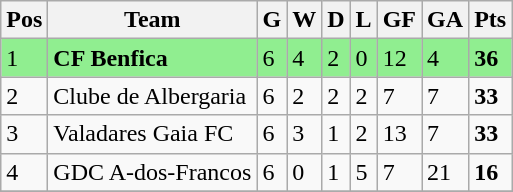<table class="wikitable">
<tr>
<th>Pos</th>
<th>Team</th>
<th>G</th>
<th>W</th>
<th>D</th>
<th>L</th>
<th>GF</th>
<th>GA</th>
<th>Pts</th>
</tr>
<tr bgcolor=lightgreen>
<td>1</td>
<td><strong>CF Benfica</strong></td>
<td>6</td>
<td>4</td>
<td>2</td>
<td>0</td>
<td>12</td>
<td>4</td>
<td><strong>36</strong></td>
</tr>
<tr>
<td>2</td>
<td>Clube de Albergaria</td>
<td>6</td>
<td>2</td>
<td>2</td>
<td>2</td>
<td>7</td>
<td>7</td>
<td><strong>33</strong></td>
</tr>
<tr>
<td>3</td>
<td>Valadares Gaia FC</td>
<td>6</td>
<td>3</td>
<td>1</td>
<td>2</td>
<td>13</td>
<td>7</td>
<td><strong>33</strong></td>
</tr>
<tr>
<td>4</td>
<td>GDC A-dos-Francos</td>
<td>6</td>
<td>0</td>
<td>1</td>
<td>5</td>
<td>7</td>
<td>21</td>
<td><strong>16</strong></td>
</tr>
<tr>
</tr>
</table>
